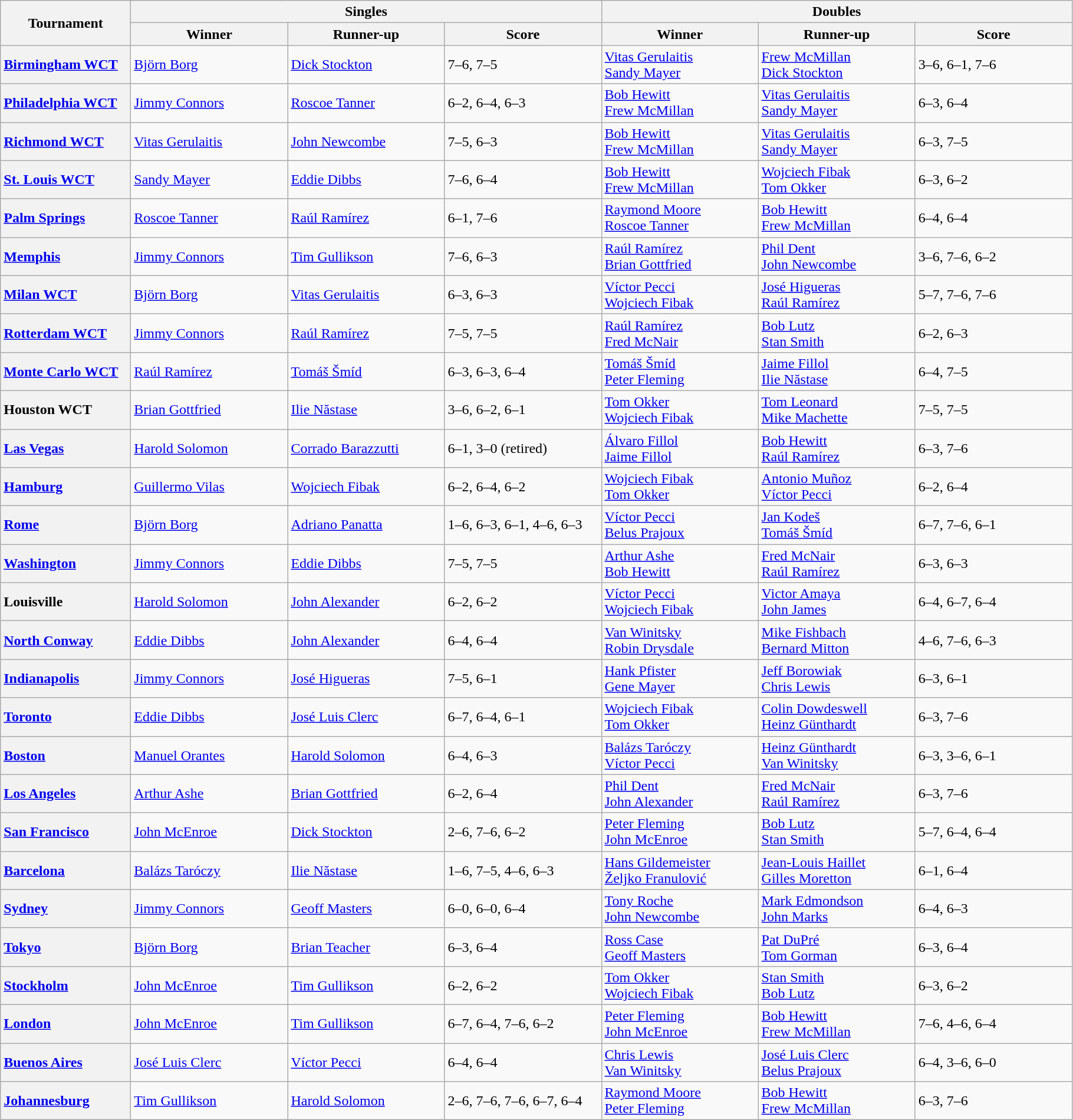<table class=wikitable>
<tr>
<th style="width:140px;" rowspan="2">Tournament</th>
<th style="width:170px;" colspan="3">Singles</th>
<th style="width:170px;" colspan="3">Doubles</th>
</tr>
<tr>
<th style="width:170px">Winner</th>
<th style="width:170px">Runner-up</th>
<th style="width:170px">Score</th>
<th style="width:170px">Winner</th>
<th style="width:170px">Runner-up</th>
<th style="width:170px">Score</th>
</tr>
<tr>
<th scope="row" style="text-align: left;"><a href='#'>Birmingham WCT</a></th>
<td> <a href='#'>Björn Borg</a></td>
<td> <a href='#'>Dick Stockton</a></td>
<td>7–6, 7–5</td>
<td> <a href='#'>Vitas Gerulaitis</a> <br>  <a href='#'>Sandy Mayer</a></td>
<td> <a href='#'>Frew McMillan</a> <br>  <a href='#'>Dick Stockton</a></td>
<td>3–6, 6–1, 7–6</td>
</tr>
<tr>
<th scope="row" style="text-align: left;"><a href='#'>Philadelphia WCT</a></th>
<td> <a href='#'>Jimmy Connors</a></td>
<td> <a href='#'>Roscoe Tanner</a></td>
<td>6–2, 6–4, 6–3</td>
<td> <a href='#'>Bob Hewitt</a> <br>  <a href='#'>Frew McMillan</a></td>
<td> <a href='#'>Vitas Gerulaitis</a> <br>  <a href='#'>Sandy Mayer</a></td>
<td>6–3, 6–4</td>
</tr>
<tr>
<th scope="row" style="text-align: left;"><a href='#'>Richmond WCT</a></th>
<td> <a href='#'>Vitas Gerulaitis</a></td>
<td> <a href='#'>John Newcombe</a></td>
<td>7–5, 6–3</td>
<td> <a href='#'>Bob Hewitt</a> <br>  <a href='#'>Frew McMillan</a></td>
<td> <a href='#'>Vitas Gerulaitis</a> <br>  <a href='#'>Sandy Mayer</a></td>
<td>6–3, 7–5</td>
</tr>
<tr>
<th scope="row" style="text-align: left;"><a href='#'>St. Louis WCT</a></th>
<td> <a href='#'>Sandy Mayer</a></td>
<td> <a href='#'>Eddie Dibbs</a></td>
<td>7–6, 6–4</td>
<td> <a href='#'>Bob Hewitt</a> <br>  <a href='#'>Frew McMillan</a></td>
<td> <a href='#'>Wojciech Fibak</a> <br>  <a href='#'>Tom Okker</a></td>
<td>6–3, 6–2</td>
</tr>
<tr>
<th scope="row" style="text-align: left;"><a href='#'>Palm Springs</a></th>
<td> <a href='#'>Roscoe Tanner</a></td>
<td> <a href='#'>Raúl Ramírez</a></td>
<td>6–1, 7–6</td>
<td> <a href='#'>Raymond Moore</a> <br>  <a href='#'>Roscoe Tanner</a></td>
<td> <a href='#'>Bob Hewitt</a> <br>  <a href='#'>Frew McMillan</a></td>
<td>6–4, 6–4</td>
</tr>
<tr>
<th scope="row" style="text-align: left;"><a href='#'>Memphis</a></th>
<td> <a href='#'>Jimmy Connors</a></td>
<td> <a href='#'>Tim Gullikson</a></td>
<td>7–6, 6–3</td>
<td> <a href='#'>Raúl Ramírez</a> <br>  <a href='#'>Brian Gottfried</a></td>
<td> <a href='#'>Phil Dent</a> <br>  <a href='#'>John Newcombe</a></td>
<td>3–6, 7–6, 6–2</td>
</tr>
<tr>
<th scope="row" style="text-align: left;"><a href='#'>Milan WCT</a></th>
<td> <a href='#'>Björn Borg</a></td>
<td> <a href='#'>Vitas Gerulaitis</a></td>
<td>6–3, 6–3</td>
<td> <a href='#'>Víctor Pecci</a> <br>  <a href='#'>Wojciech Fibak</a></td>
<td> <a href='#'>José Higueras</a> <br>  <a href='#'>Raúl Ramírez</a></td>
<td>5–7, 7–6, 7–6</td>
</tr>
<tr>
<th scope="row" style="text-align: left;"><a href='#'>Rotterdam WCT</a></th>
<td> <a href='#'>Jimmy Connors</a></td>
<td> <a href='#'>Raúl Ramírez</a></td>
<td>7–5, 7–5</td>
<td> <a href='#'>Raúl Ramírez</a> <br>  <a href='#'>Fred McNair</a></td>
<td> <a href='#'>Bob Lutz</a> <br>  <a href='#'>Stan Smith</a></td>
<td>6–2, 6–3</td>
</tr>
<tr>
<th scope="row" style="text-align: left;"><a href='#'>Monte Carlo WCT</a></th>
<td> <a href='#'>Raúl Ramírez</a></td>
<td> <a href='#'>Tomáš Šmíd</a></td>
<td>6–3, 6–3, 6–4</td>
<td> <a href='#'>Tomáš Šmíd</a> <br>  <a href='#'>Peter Fleming</a></td>
<td> <a href='#'>Jaime Fillol</a> <br>  <a href='#'>Ilie Năstase</a></td>
<td>6–4, 7–5</td>
</tr>
<tr>
<th scope="row" style="text-align: left;">Houston WCT</th>
<td> <a href='#'>Brian Gottfried</a></td>
<td> <a href='#'>Ilie Năstase</a></td>
<td>3–6, 6–2, 6–1</td>
<td> <a href='#'>Tom Okker</a> <br>  <a href='#'>Wojciech Fibak</a></td>
<td> <a href='#'>Tom Leonard</a> <br>  <a href='#'>Mike Machette</a></td>
<td>7–5, 7–5</td>
</tr>
<tr>
<th scope="row" style="text-align: left;"><a href='#'>Las Vegas</a></th>
<td> <a href='#'>Harold Solomon</a></td>
<td> <a href='#'>Corrado Barazzutti</a></td>
<td>6–1, 3–0 (retired)</td>
<td> <a href='#'>Álvaro Fillol</a><br> <a href='#'>Jaime Fillol</a></td>
<td> <a href='#'>Bob Hewitt</a><br> <a href='#'>Raúl Ramírez</a></td>
<td>6–3, 7–6</td>
</tr>
<tr>
<th scope="row" style="text-align: left;"><a href='#'>Hamburg</a></th>
<td> <a href='#'>Guillermo Vilas</a></td>
<td> <a href='#'>Wojciech Fibak</a></td>
<td>6–2, 6–4, 6–2</td>
<td> <a href='#'>Wojciech Fibak</a> <br>  <a href='#'>Tom Okker</a></td>
<td> <a href='#'>Antonio Muñoz</a> <br>  <a href='#'>Víctor Pecci</a></td>
<td>6–2, 6–4</td>
</tr>
<tr>
<th scope="row" style="text-align: left;"><a href='#'>Rome</a></th>
<td> <a href='#'>Björn Borg</a></td>
<td> <a href='#'>Adriano Panatta</a></td>
<td>1–6, 6–3, 6–1, 4–6, 6–3</td>
<td> <a href='#'>Víctor Pecci</a><br> <a href='#'>Belus Prajoux</a></td>
<td> <a href='#'>Jan Kodeš</a><br> <a href='#'>Tomáš Šmíd</a></td>
<td>6–7, 7–6, 6–1</td>
</tr>
<tr>
<th scope="row" style="text-align: left;"><a href='#'>Washington</a></th>
<td> <a href='#'>Jimmy Connors</a></td>
<td> <a href='#'>Eddie Dibbs</a></td>
<td>7–5, 7–5</td>
<td> <a href='#'>Arthur Ashe</a> <br>  <a href='#'>Bob Hewitt</a></td>
<td> <a href='#'>Fred McNair</a> <br>  <a href='#'>Raúl Ramírez</a></td>
<td>6–3, 6–3</td>
</tr>
<tr>
<th scope="row" style="text-align: left;">Louisville</th>
<td> <a href='#'>Harold Solomon</a></td>
<td> <a href='#'>John Alexander</a></td>
<td>6–2, 6–2</td>
<td> <a href='#'>Víctor Pecci</a> <br>  <a href='#'>Wojciech Fibak</a></td>
<td> <a href='#'>Victor Amaya</a> <br>  <a href='#'>John James</a></td>
<td>6–4, 6–7, 6–4</td>
</tr>
<tr>
<th scope="row" style="text-align: left;"><a href='#'>North Conway</a></th>
<td> <a href='#'>Eddie Dibbs</a></td>
<td> <a href='#'>John Alexander</a></td>
<td>6–4, 6–4</td>
<td> <a href='#'>Van Winitsky</a> <br>  <a href='#'>Robin Drysdale</a></td>
<td> <a href='#'>Mike Fishbach</a> <br>  <a href='#'>Bernard Mitton</a></td>
<td>4–6, 7–6, 6–3</td>
</tr>
<tr>
<th scope="row" style="text-align: left;"><a href='#'>Indianapolis</a></th>
<td> <a href='#'>Jimmy Connors</a></td>
<td> <a href='#'>José Higueras</a></td>
<td>7–5, 6–1</td>
<td> <a href='#'>Hank Pfister</a> <br>  <a href='#'>Gene Mayer</a></td>
<td> <a href='#'>Jeff Borowiak</a> <br>  <a href='#'>Chris Lewis</a></td>
<td>6–3, 6–1</td>
</tr>
<tr>
<th scope="row" style="text-align: left;"><a href='#'>Toronto</a></th>
<td> <a href='#'>Eddie Dibbs</a></td>
<td> <a href='#'>José Luis Clerc</a></td>
<td>6–7, 6–4, 6–1</td>
<td> <a href='#'>Wojciech Fibak</a> <br>  <a href='#'>Tom Okker</a></td>
<td> <a href='#'>Colin Dowdeswell</a> <br>  <a href='#'>Heinz Günthardt</a></td>
<td>6–3, 7–6</td>
</tr>
<tr>
<th scope="row" style="text-align: left;"><a href='#'>Boston</a></th>
<td> <a href='#'>Manuel Orantes</a></td>
<td> <a href='#'>Harold Solomon</a></td>
<td>6–4, 6–3</td>
<td> <a href='#'>Balázs Taróczy</a> <br>  <a href='#'>Víctor Pecci</a></td>
<td> <a href='#'>Heinz Günthardt</a> <br>  <a href='#'>Van Winitsky</a></td>
<td>6–3, 3–6, 6–1</td>
</tr>
<tr>
<th scope="row" style="text-align: left;"><a href='#'>Los Angeles</a></th>
<td> <a href='#'>Arthur Ashe</a></td>
<td> <a href='#'>Brian Gottfried</a></td>
<td>6–2, 6–4</td>
<td> <a href='#'>Phil Dent</a> <br>  <a href='#'>John Alexander</a></td>
<td> <a href='#'>Fred McNair</a> <br>  <a href='#'>Raúl Ramírez</a></td>
<td>6–3, 7–6</td>
</tr>
<tr>
<th scope="row" style="text-align: left;"><a href='#'>San Francisco</a></th>
<td> <a href='#'>John McEnroe</a></td>
<td> <a href='#'>Dick Stockton</a></td>
<td>2–6, 7–6, 6–2</td>
<td> <a href='#'>Peter Fleming</a> <br>  <a href='#'>John McEnroe</a></td>
<td> <a href='#'>Bob Lutz</a> <br>  <a href='#'>Stan Smith</a></td>
<td>5–7, 6–4, 6–4</td>
</tr>
<tr>
<th scope="row" style="text-align: left;"><a href='#'>Barcelona</a></th>
<td> <a href='#'>Balázs Taróczy</a></td>
<td> <a href='#'>Ilie Năstase</a></td>
<td>1–6, 7–5, 4–6, 6–3</td>
<td> <a href='#'>Hans Gildemeister</a> <br>  <a href='#'>Željko Franulović</a></td>
<td> <a href='#'>Jean-Louis Haillet</a> <br>  <a href='#'>Gilles Moretton</a></td>
<td>6–1, 6–4</td>
</tr>
<tr>
<th scope="row" style="text-align: left;"><a href='#'>Sydney</a></th>
<td> <a href='#'>Jimmy Connors</a></td>
<td> <a href='#'>Geoff Masters</a></td>
<td>6–0, 6–0, 6–4</td>
<td> <a href='#'>Tony Roche</a> <br>  <a href='#'>John Newcombe</a></td>
<td> <a href='#'>Mark Edmondson</a> <br>  <a href='#'>John Marks</a></td>
<td>6–4, 6–3</td>
</tr>
<tr>
<th scope="row" style="text-align: left;"><a href='#'>Tokyo</a></th>
<td> <a href='#'>Björn Borg</a></td>
<td> <a href='#'>Brian Teacher</a></td>
<td>6–3, 6–4</td>
<td> <a href='#'>Ross Case</a> <br>  <a href='#'>Geoff Masters</a></td>
<td> <a href='#'>Pat DuPré</a> <br>  <a href='#'>Tom Gorman</a></td>
<td>6–3, 6–4</td>
</tr>
<tr>
<th scope="row" style="text-align: left;"><a href='#'>Stockholm</a></th>
<td> <a href='#'>John McEnroe</a></td>
<td> <a href='#'>Tim Gullikson</a></td>
<td>6–2, 6–2</td>
<td> <a href='#'>Tom Okker</a> <br>  <a href='#'>Wojciech Fibak</a></td>
<td> <a href='#'>Stan Smith</a> <br>  <a href='#'>Bob Lutz</a></td>
<td>6–3, 6–2</td>
</tr>
<tr>
<th scope="row" style="text-align: left;"><a href='#'>London</a></th>
<td> <a href='#'>John McEnroe</a></td>
<td> <a href='#'>Tim Gullikson</a></td>
<td>6–7, 6–4, 7–6, 6–2</td>
<td> <a href='#'>Peter Fleming</a><br> <a href='#'>John McEnroe</a></td>
<td> <a href='#'>Bob Hewitt</a><br> <a href='#'>Frew McMillan</a></td>
<td>7–6, 4–6, 6–4</td>
</tr>
<tr>
<th scope="row" style="text-align: left;"><a href='#'>Buenos Aires</a></th>
<td> <a href='#'>José Luis Clerc</a></td>
<td> <a href='#'>Víctor Pecci</a></td>
<td>6–4, 6–4</td>
<td> <a href='#'>Chris Lewis</a><br> <a href='#'>Van Winitsky</a></td>
<td> <a href='#'>José Luis Clerc</a><br> <a href='#'>Belus Prajoux</a></td>
<td>6–4, 3–6, 6–0</td>
</tr>
<tr>
<th scope="row" style="text-align: left;"><a href='#'>Johannesburg</a></th>
<td> <a href='#'>Tim Gullikson</a></td>
<td> <a href='#'>Harold Solomon</a></td>
<td>2–6, 7–6, 7–6, 6–7, 6–4</td>
<td> <a href='#'>Raymond Moore</a><br> <a href='#'>Peter Fleming</a></td>
<td> <a href='#'>Bob Hewitt</a><br> <a href='#'>Frew McMillan</a></td>
<td>6–3, 7–6</td>
</tr>
</table>
